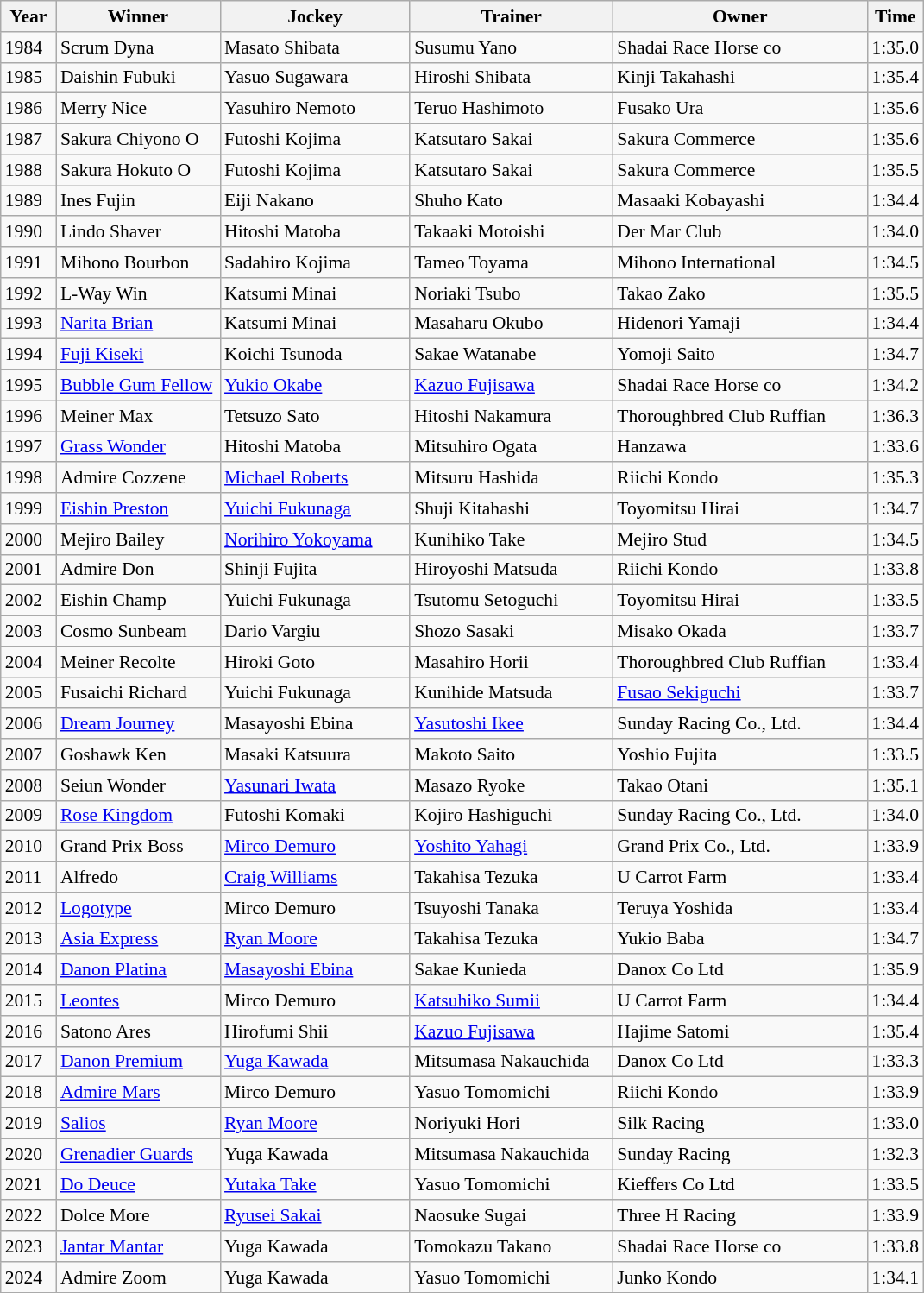<table class="wikitable sortable" style="font-size:90%">
<tr>
<th width="36px">Year<br></th>
<th width="120px">Winner<br></th>
<th width="140px">Jockey<br></th>
<th width="150px">Trainer<br></th>
<th width="190px">Owner<br></th>
<th>Time<br></th>
</tr>
<tr>
<td>1984</td>
<td>Scrum Dyna</td>
<td>Masato Shibata</td>
<td>Susumu Yano</td>
<td>Shadai Race Horse co</td>
<td>1:35.0</td>
</tr>
<tr>
<td>1985</td>
<td>Daishin Fubuki</td>
<td>Yasuo Sugawara</td>
<td>Hiroshi Shibata</td>
<td>Kinji Takahashi</td>
<td>1:35.4</td>
</tr>
<tr>
<td>1986</td>
<td>Merry Nice</td>
<td>Yasuhiro Nemoto</td>
<td>Teruo Hashimoto</td>
<td>Fusako Ura</td>
<td>1:35.6</td>
</tr>
<tr>
<td>1987</td>
<td>Sakura Chiyono O</td>
<td>Futoshi Kojima</td>
<td>Katsutaro Sakai</td>
<td>Sakura Commerce</td>
<td>1:35.6</td>
</tr>
<tr>
<td>1988</td>
<td>Sakura Hokuto O</td>
<td>Futoshi Kojima</td>
<td>Katsutaro Sakai</td>
<td>Sakura Commerce</td>
<td>1:35.5</td>
</tr>
<tr>
<td>1989</td>
<td>Ines Fujin</td>
<td>Eiji Nakano</td>
<td>Shuho Kato</td>
<td>Masaaki Kobayashi</td>
<td>1:34.4</td>
</tr>
<tr>
<td>1990</td>
<td>Lindo Shaver</td>
<td>Hitoshi Matoba</td>
<td>Takaaki Motoishi</td>
<td>Der Mar Club</td>
<td>1:34.0</td>
</tr>
<tr>
<td>1991</td>
<td>Mihono Bourbon</td>
<td>Sadahiro Kojima</td>
<td>Tameo Toyama</td>
<td>Mihono International</td>
<td>1:34.5</td>
</tr>
<tr>
<td>1992</td>
<td>L-Way Win</td>
<td>Katsumi Minai</td>
<td>Noriaki Tsubo</td>
<td>Takao Zako</td>
<td>1:35.5</td>
</tr>
<tr>
<td>1993</td>
<td><a href='#'>Narita Brian</a></td>
<td>Katsumi Minai</td>
<td>Masaharu Okubo</td>
<td>Hidenori Yamaji</td>
<td>1:34.4</td>
</tr>
<tr>
<td>1994</td>
<td><a href='#'>Fuji Kiseki</a></td>
<td>Koichi Tsunoda</td>
<td>Sakae Watanabe</td>
<td>Yomoji Saito</td>
<td>1:34.7</td>
</tr>
<tr>
<td>1995</td>
<td><a href='#'>Bubble Gum Fellow</a></td>
<td><a href='#'>Yukio Okabe</a></td>
<td><a href='#'>Kazuo Fujisawa</a></td>
<td>Shadai Race Horse co</td>
<td>1:34.2</td>
</tr>
<tr>
<td>1996</td>
<td>Meiner Max</td>
<td>Tetsuzo Sato</td>
<td>Hitoshi Nakamura</td>
<td>Thoroughbred Club Ruffian</td>
<td>1:36.3</td>
</tr>
<tr>
<td>1997</td>
<td><a href='#'>Grass Wonder</a></td>
<td>Hitoshi Matoba</td>
<td>Mitsuhiro Ogata</td>
<td>Hanzawa</td>
<td>1:33.6</td>
</tr>
<tr>
<td>1998</td>
<td>Admire Cozzene</td>
<td><a href='#'>Michael Roberts</a></td>
<td>Mitsuru Hashida</td>
<td>Riichi Kondo</td>
<td>1:35.3</td>
</tr>
<tr>
<td>1999</td>
<td><a href='#'>Eishin Preston</a></td>
<td><a href='#'>Yuichi Fukunaga</a></td>
<td>Shuji Kitahashi</td>
<td>Toyomitsu Hirai</td>
<td>1:34.7</td>
</tr>
<tr>
<td>2000</td>
<td>Mejiro Bailey</td>
<td><a href='#'>Norihiro Yokoyama</a></td>
<td>Kunihiko Take</td>
<td>Mejiro Stud</td>
<td>1:34.5</td>
</tr>
<tr>
<td>2001</td>
<td>Admire Don</td>
<td>Shinji Fujita</td>
<td>Hiroyoshi Matsuda</td>
<td>Riichi Kondo</td>
<td>1:33.8</td>
</tr>
<tr>
<td>2002</td>
<td>Eishin Champ</td>
<td>Yuichi Fukunaga</td>
<td>Tsutomu Setoguchi</td>
<td>Toyomitsu Hirai</td>
<td>1:33.5</td>
</tr>
<tr>
<td>2003</td>
<td>Cosmo Sunbeam</td>
<td>Dario Vargiu</td>
<td>Shozo Sasaki</td>
<td>Misako Okada</td>
<td>1:33.7</td>
</tr>
<tr>
<td>2004</td>
<td>Meiner Recolte</td>
<td>Hiroki Goto</td>
<td>Masahiro Horii</td>
<td>Thoroughbred Club Ruffian</td>
<td>1:33.4</td>
</tr>
<tr>
<td>2005</td>
<td>Fusaichi Richard</td>
<td>Yuichi Fukunaga</td>
<td>Kunihide Matsuda</td>
<td><a href='#'>Fusao Sekiguchi</a></td>
<td>1:33.7</td>
</tr>
<tr>
<td>2006</td>
<td><a href='#'>Dream Journey</a></td>
<td>Masayoshi Ebina</td>
<td><a href='#'>Yasutoshi Ikee</a></td>
<td>Sunday Racing Co., Ltd.</td>
<td>1:34.4</td>
</tr>
<tr>
<td>2007</td>
<td>Goshawk Ken</td>
<td>Masaki Katsuura</td>
<td>Makoto Saito</td>
<td>Yoshio Fujita</td>
<td>1:33.5</td>
</tr>
<tr>
<td>2008</td>
<td>Seiun Wonder</td>
<td><a href='#'>Yasunari Iwata</a></td>
<td>Masazo Ryoke</td>
<td>Takao Otani</td>
<td>1:35.1</td>
</tr>
<tr>
<td>2009</td>
<td><a href='#'>Rose Kingdom</a></td>
<td>Futoshi Komaki</td>
<td>Kojiro Hashiguchi</td>
<td>Sunday Racing Co., Ltd.</td>
<td>1:34.0</td>
</tr>
<tr>
<td>2010</td>
<td>Grand Prix Boss</td>
<td><a href='#'>Mirco Demuro</a></td>
<td><a href='#'>Yoshito Yahagi</a></td>
<td>Grand Prix Co., Ltd.</td>
<td>1:33.9</td>
</tr>
<tr>
<td>2011</td>
<td>Alfredo</td>
<td><a href='#'>Craig Williams</a></td>
<td>Takahisa Tezuka</td>
<td>U Carrot Farm</td>
<td>1:33.4</td>
</tr>
<tr>
<td>2012</td>
<td><a href='#'>Logotype</a></td>
<td>Mirco Demuro</td>
<td>Tsuyoshi Tanaka</td>
<td>Teruya Yoshida</td>
<td>1:33.4</td>
</tr>
<tr>
<td>2013</td>
<td><a href='#'>Asia Express</a></td>
<td><a href='#'>Ryan Moore</a></td>
<td>Takahisa Tezuka</td>
<td>Yukio Baba</td>
<td>1:34.7</td>
</tr>
<tr>
<td>2014</td>
<td><a href='#'>Danon Platina</a></td>
<td><a href='#'>Masayoshi Ebina</a></td>
<td>Sakae Kunieda</td>
<td>Danox Co Ltd</td>
<td>1:35.9</td>
</tr>
<tr>
<td>2015</td>
<td><a href='#'>Leontes</a></td>
<td>Mirco Demuro</td>
<td><a href='#'>Katsuhiko Sumii</a></td>
<td>U Carrot Farm</td>
<td>1:34.4</td>
</tr>
<tr>
<td>2016</td>
<td>Satono Ares</td>
<td>Hirofumi Shii</td>
<td><a href='#'>Kazuo Fujisawa</a></td>
<td>Hajime Satomi</td>
<td>1:35.4</td>
</tr>
<tr>
<td>2017</td>
<td><a href='#'>Danon Premium</a></td>
<td><a href='#'>Yuga Kawada</a></td>
<td>Mitsumasa Nakauchida</td>
<td>Danox Co Ltd</td>
<td>1:33.3</td>
</tr>
<tr>
<td>2018</td>
<td><a href='#'>Admire Mars</a></td>
<td>Mirco Demuro</td>
<td>Yasuo Tomomichi</td>
<td>Riichi Kondo</td>
<td>1:33.9</td>
</tr>
<tr>
<td>2019</td>
<td><a href='#'>Salios</a></td>
<td><a href='#'>Ryan Moore</a></td>
<td>Noriyuki Hori</td>
<td>Silk Racing</td>
<td>1:33.0</td>
</tr>
<tr>
<td>2020</td>
<td><a href='#'>Grenadier Guards</a></td>
<td>Yuga Kawada</td>
<td>Mitsumasa Nakauchida</td>
<td>Sunday Racing</td>
<td>1:32.3</td>
</tr>
<tr>
<td>2021</td>
<td><a href='#'>Do Deuce</a></td>
<td><a href='#'>Yutaka Take</a></td>
<td>Yasuo Tomomichi</td>
<td>Kieffers Co Ltd</td>
<td>1:33.5</td>
</tr>
<tr>
<td>2022</td>
<td>Dolce More</td>
<td><a href='#'>Ryusei Sakai</a></td>
<td>Naosuke Sugai</td>
<td>Three H Racing</td>
<td>1:33.9</td>
</tr>
<tr>
<td>2023</td>
<td><a href='#'>Jantar Mantar</a></td>
<td>Yuga Kawada</td>
<td>Tomokazu Takano</td>
<td>Shadai Race Horse co</td>
<td>1:33.8</td>
</tr>
<tr>
<td>2024</td>
<td>Admire Zoom</td>
<td>Yuga Kawada</td>
<td>Yasuo Tomomichi</td>
<td>Junko Kondo</td>
<td>1:34.1</td>
</tr>
</table>
